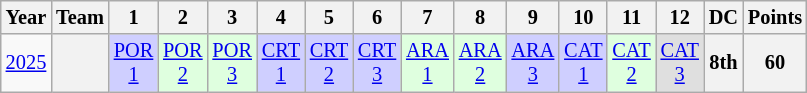<table class="wikitable" style="text-align:center; font-size:85%">
<tr>
<th>Year</th>
<th>Team</th>
<th>1</th>
<th>2</th>
<th>3</th>
<th>4</th>
<th>5</th>
<th>6</th>
<th>7</th>
<th>8</th>
<th>9</th>
<th>10</th>
<th>11</th>
<th>12</th>
<th>DC</th>
<th>Points</th>
</tr>
<tr>
<td><a href='#'>2025</a></td>
<th></th>
<td style="background:#CFCFFF;"><a href='#'>POR<br>1</a><br></td>
<td style="background:#DFFFDF;"><a href='#'>POR<br>2</a><br></td>
<td style="background:#DFFFDF;"><a href='#'>POR<br>3</a><br></td>
<td style="background:#CFCFFF;"><a href='#'>CRT<br>1</a><br></td>
<td style="background:#CFCFFF;"><a href='#'>CRT<br>2</a><br></td>
<td style="background:#CFCFFF;"><a href='#'>CRT<br>3</a><br></td>
<td style="background:#DFFFDF;"><a href='#'>ARA<br>1</a><br></td>
<td style="background:#DFFFDF;"><a href='#'>ARA<br>2</a><br></td>
<td style="background:#CFCFFF;"><a href='#'>ARA<br>3</a><br></td>
<td style="background:#CFCFFF;"><a href='#'>CAT<br>1</a><br></td>
<td style="background:#DFFFDF;"><a href='#'>CAT<br>2</a><br></td>
<td style="background:#DFDFDF;"><a href='#'>CAT<br>3</a><br></td>
<th>8th</th>
<th>60</th>
</tr>
</table>
